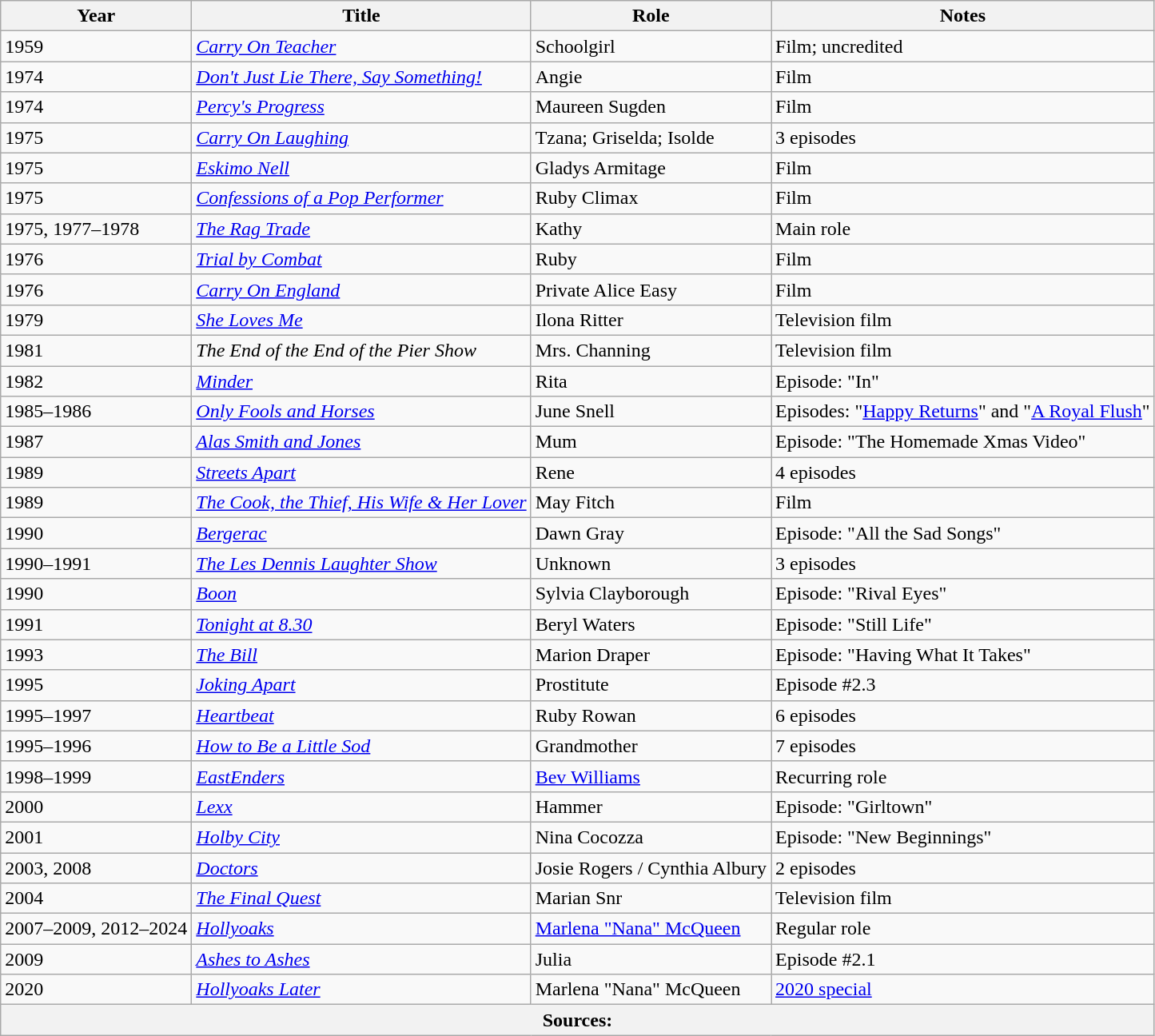<table class="wikitable">
<tr>
<th>Year</th>
<th>Title</th>
<th>Role</th>
<th>Notes</th>
</tr>
<tr>
<td>1959</td>
<td><em><a href='#'>Carry On Teacher</a></em></td>
<td>Schoolgirl</td>
<td>Film; uncredited</td>
</tr>
<tr>
<td>1974</td>
<td><em><a href='#'>Don't Just Lie There, Say Something!</a></em></td>
<td>Angie</td>
<td>Film</td>
</tr>
<tr>
<td>1974</td>
<td><em><a href='#'>Percy's Progress</a></em></td>
<td>Maureen Sugden</td>
<td>Film</td>
</tr>
<tr>
<td>1975</td>
<td><em><a href='#'>Carry On Laughing</a></em></td>
<td>Tzana; Griselda; Isolde</td>
<td>3 episodes</td>
</tr>
<tr>
<td>1975</td>
<td><em><a href='#'>Eskimo Nell</a></em></td>
<td>Gladys Armitage</td>
<td>Film</td>
</tr>
<tr>
<td>1975</td>
<td><em><a href='#'>Confessions of a Pop Performer</a></em></td>
<td>Ruby Climax</td>
<td>Film</td>
</tr>
<tr>
<td>1975, 1977–1978</td>
<td><em><a href='#'>The Rag Trade</a></em></td>
<td>Kathy</td>
<td>Main role</td>
</tr>
<tr>
<td>1976</td>
<td><em><a href='#'>Trial by Combat</a></em></td>
<td>Ruby</td>
<td>Film</td>
</tr>
<tr>
<td>1976</td>
<td><em><a href='#'>Carry On England</a></em></td>
<td>Private Alice Easy</td>
<td>Film</td>
</tr>
<tr>
<td>1979</td>
<td><em><a href='#'>She Loves Me</a></em></td>
<td>Ilona Ritter</td>
<td>Television film</td>
</tr>
<tr>
<td>1981</td>
<td><em>The End of the End of the Pier Show</em></td>
<td>Mrs. Channing</td>
<td>Television film</td>
</tr>
<tr>
<td>1982</td>
<td><em><a href='#'>Minder</a></em></td>
<td>Rita</td>
<td>Episode: "In"</td>
</tr>
<tr>
<td>1985–1986</td>
<td><em><a href='#'>Only Fools and Horses</a></em></td>
<td>June Snell</td>
<td>Episodes: "<a href='#'>Happy Returns</a>" and "<a href='#'>A Royal Flush</a>"</td>
</tr>
<tr>
<td>1987</td>
<td><em><a href='#'>Alas Smith and Jones</a></em></td>
<td>Mum</td>
<td>Episode: "The Homemade Xmas Video"</td>
</tr>
<tr>
<td>1989</td>
<td><em><a href='#'>Streets Apart</a></em></td>
<td>Rene</td>
<td>4 episodes</td>
</tr>
<tr>
<td>1989</td>
<td><em><a href='#'>The Cook, the Thief, His Wife & Her Lover</a></em></td>
<td>May Fitch</td>
<td>Film</td>
</tr>
<tr>
<td>1990</td>
<td><em><a href='#'>Bergerac</a></em></td>
<td>Dawn Gray</td>
<td>Episode: "All the Sad Songs"</td>
</tr>
<tr>
<td>1990–1991</td>
<td><em><a href='#'>The Les Dennis Laughter Show</a></em></td>
<td>Unknown</td>
<td>3 episodes</td>
</tr>
<tr>
<td>1990</td>
<td><em><a href='#'>Boon</a></em></td>
<td>Sylvia Clayborough</td>
<td>Episode: "Rival Eyes"</td>
</tr>
<tr>
<td>1991</td>
<td><em><a href='#'>Tonight at 8.30</a></em></td>
<td>Beryl Waters</td>
<td>Episode: "Still Life"</td>
</tr>
<tr>
<td>1993</td>
<td><em><a href='#'>The Bill</a></em></td>
<td>Marion Draper</td>
<td>Episode: "Having What It Takes"</td>
</tr>
<tr>
<td>1995</td>
<td><em><a href='#'>Joking Apart</a></em></td>
<td>Prostitute</td>
<td>Episode #2.3</td>
</tr>
<tr>
<td>1995–1997</td>
<td><em><a href='#'>Heartbeat</a></em></td>
<td>Ruby Rowan</td>
<td>6 episodes</td>
</tr>
<tr>
<td>1995–1996</td>
<td><em><a href='#'>How to Be a Little Sod</a></em></td>
<td>Grandmother</td>
<td>7 episodes</td>
</tr>
<tr>
<td>1998–1999</td>
<td><em><a href='#'>EastEnders</a></em></td>
<td><a href='#'>Bev Williams</a></td>
<td>Recurring role</td>
</tr>
<tr>
<td>2000</td>
<td><em><a href='#'>Lexx</a></em></td>
<td>Hammer</td>
<td>Episode: "Girltown"</td>
</tr>
<tr>
<td>2001</td>
<td><em><a href='#'>Holby City</a></em></td>
<td>Nina Cocozza</td>
<td>Episode: "New Beginnings"</td>
</tr>
<tr>
<td>2003, 2008</td>
<td><em><a href='#'>Doctors</a></em></td>
<td>Josie Rogers / Cynthia Albury</td>
<td>2 episodes</td>
</tr>
<tr>
<td>2004</td>
<td><em><a href='#'>The Final Quest</a></em></td>
<td>Marian Snr</td>
<td>Television film</td>
</tr>
<tr>
<td>2007–2009, 2012–2024</td>
<td><em><a href='#'>Hollyoaks</a></em></td>
<td><a href='#'>Marlena "Nana" McQueen</a></td>
<td>Regular role</td>
</tr>
<tr>
<td>2009</td>
<td><em><a href='#'>Ashes to Ashes</a></em></td>
<td>Julia</td>
<td>Episode #2.1</td>
</tr>
<tr>
<td>2020</td>
<td><em><a href='#'>Hollyoaks Later</a></em></td>
<td>Marlena "Nana" McQueen</td>
<td><a href='#'>2020 special</a></td>
</tr>
<tr>
<th colspan="4"><strong>Sources</strong>:</th>
</tr>
</table>
